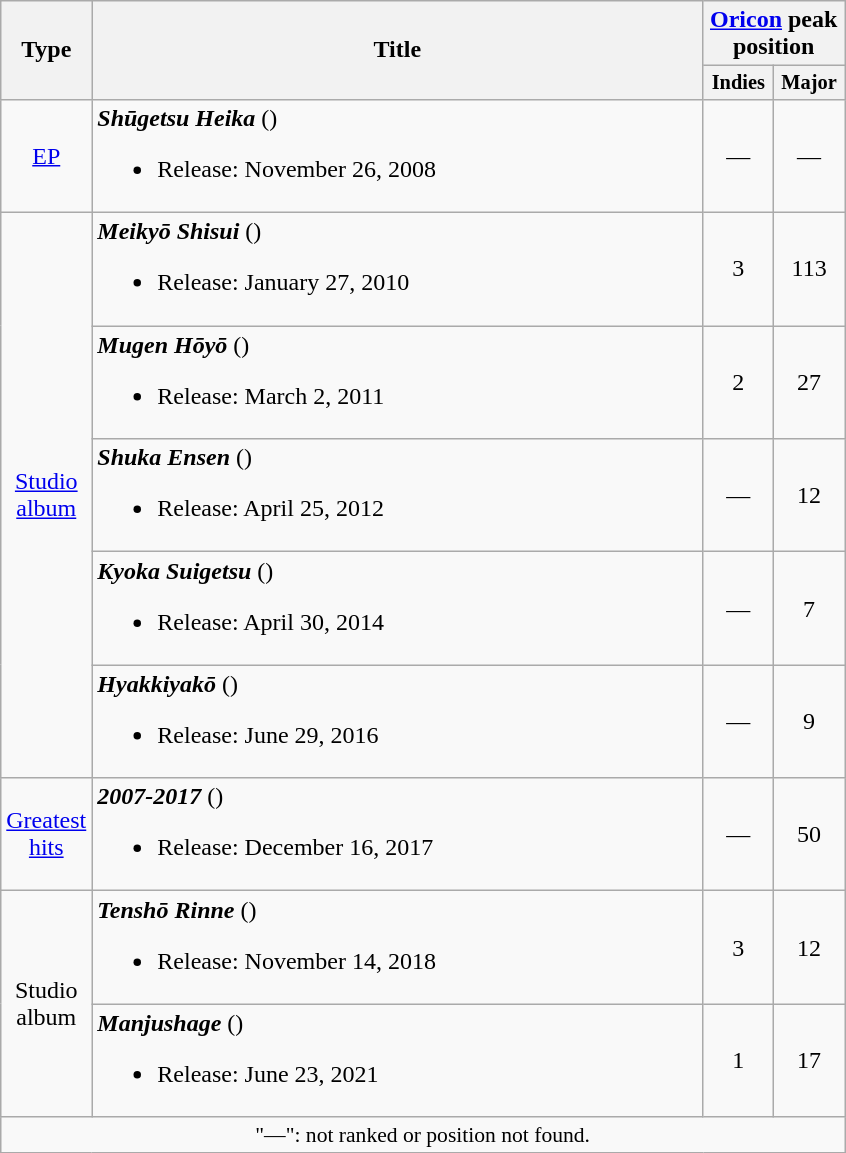<table class="wikitable">
<tr>
<th rowspan="2" style="width:45px;">Type</th>
<th rowspan="2" style="width:400px;">Title</th>
<th scope="col" colspan="2"><a href='#'>Oricon</a> peak position</th>
</tr>
<tr>
<th scope="col" style="width:3em;font-size:85%;">Indies</th>
<th scope="col" style="width:3em;font-size:85%;">Major</th>
</tr>
<tr>
<td style="text-align:center;"><a href='#'>EP</a></td>
<td><strong><em>Shūgetsu Heika</em></strong> ()<br><ul><li>Release: November 26, 2008</li></ul></td>
<td style="text-align:center;">—</td>
<td style="text-align:center;">—</td>
</tr>
<tr>
<td rowspan="5" style="text-align:center;"><a href='#'>Studio album</a></td>
<td><strong><em>Meikyō Shisui</em></strong> ()<br><ul><li>Release: January 27, 2010</li></ul></td>
<td style="text-align:center;">3</td>
<td style="text-align:center;">113</td>
</tr>
<tr>
<td><strong><em>Mugen Hōyō</em></strong> ()<br><ul><li>Release: March 2, 2011</li></ul></td>
<td style="text-align:center;">2</td>
<td style="text-align:center;">27</td>
</tr>
<tr>
<td><strong><em>Shuka Ensen</em></strong> ()<br><ul><li>Release: April 25, 2012</li></ul></td>
<td style="text-align:center;">—</td>
<td style="text-align:center;">12</td>
</tr>
<tr>
<td><strong><em>Kyoka Suigetsu</em></strong> ()<br><ul><li>Release: April 30, 2014</li></ul></td>
<td style="text-align:center;">—</td>
<td style="text-align:center;">7</td>
</tr>
<tr>
<td><strong><em>Hyakkiyakō</em></strong> ()<br><ul><li>Release: June 29, 2016</li></ul></td>
<td style="text-align:center;">—</td>
<td style="text-align:center;">9</td>
</tr>
<tr>
<td style="text-align:center;"><a href='#'>Greatest hits</a></td>
<td><strong><em>2007-2017</em></strong> ()<br><ul><li>Release: December 16, 2017</li></ul></td>
<td style="text-align:center;">—</td>
<td style="text-align:center;">50</td>
</tr>
<tr>
<td rowspan="2" style="text-align:center;">Studio album</td>
<td><strong><em>Tenshō Rinne</em></strong> ()<br><ul><li>Release: November 14, 2018</li></ul></td>
<td style="text-align:center;">3</td>
<td style="text-align:center;">12</td>
</tr>
<tr>
<td><strong><em>Manjushage</em></strong> ()<br><ul><li>Release: June 23, 2021</li></ul></td>
<td style="text-align:center;">1</td>
<td style="text-align:center;">17</td>
</tr>
<tr>
<td align="center" colspan="8" style="font-size:90%">"—": not ranked or position not found.</td>
</tr>
</table>
